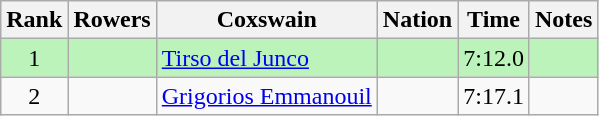<table class="wikitable sortable" style="text-align:center">
<tr>
<th>Rank</th>
<th>Rowers</th>
<th>Coxswain</th>
<th>Nation</th>
<th>Time</th>
<th>Notes</th>
</tr>
<tr bgcolor=bbf3bb>
<td>1</td>
<td align=left></td>
<td align=left><a href='#'>Tirso del Junco</a></td>
<td align=left></td>
<td>7:12.0</td>
<td></td>
</tr>
<tr>
<td>2</td>
<td align=left></td>
<td align=left><a href='#'>Grigorios Emmanouil</a></td>
<td align=left></td>
<td>7:17.1</td>
<td></td>
</tr>
</table>
